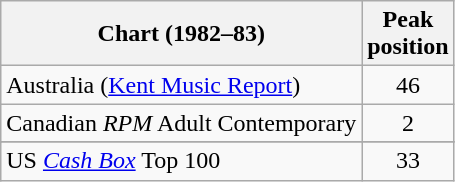<table class="wikitable sortable">
<tr>
<th>Chart (1982–83)</th>
<th>Peak<br>position</th>
</tr>
<tr>
<td>Australia (<a href='#'>Kent Music Report</a>)</td>
<td align="center">46</td>
</tr>
<tr>
<td>Canadian <em>RPM</em> Adult Contemporary</td>
<td align="center">2</td>
</tr>
<tr>
</tr>
<tr>
</tr>
<tr>
<td>US <a href='#'><em>Cash Box</em></a> Top 100</td>
<td align="center">33</td>
</tr>
</table>
